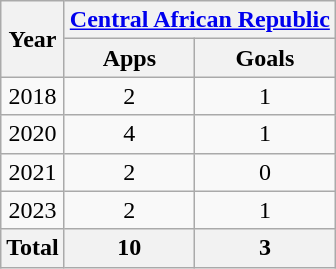<table class="wikitable" style="text-align:center">
<tr>
<th rowspan=2>Year</th>
<th colspan=2><a href='#'>Central African Republic</a></th>
</tr>
<tr>
<th>Apps</th>
<th>Goals</th>
</tr>
<tr>
<td>2018</td>
<td>2</td>
<td>1</td>
</tr>
<tr>
<td>2020</td>
<td>4</td>
<td>1</td>
</tr>
<tr>
<td>2021</td>
<td>2</td>
<td>0</td>
</tr>
<tr>
<td>2023</td>
<td>2</td>
<td>1</td>
</tr>
<tr>
<th>Total</th>
<th>10</th>
<th>3</th>
</tr>
</table>
